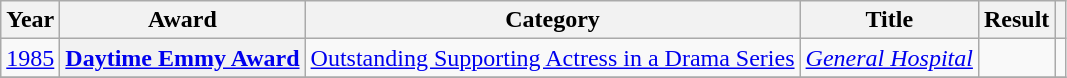<table class="wikitable sortable plainrowheaders">
<tr>
<th scope="col">Year</th>
<th scope="col">Award</th>
<th scope="col">Category</th>
<th scope="col">Title</th>
<th scope="col">Result</th>
<th scope="col" class="unsortable"></th>
</tr>
<tr>
<td><a href='#'>1985</a></td>
<th scope="row"><a href='#'>Daytime Emmy Award</a></th>
<td><a href='#'>Outstanding Supporting Actress in a Drama Series</a></td>
<td><em><a href='#'>General Hospital</a></em></td>
<td></td>
<td></td>
</tr>
<tr>
</tr>
</table>
